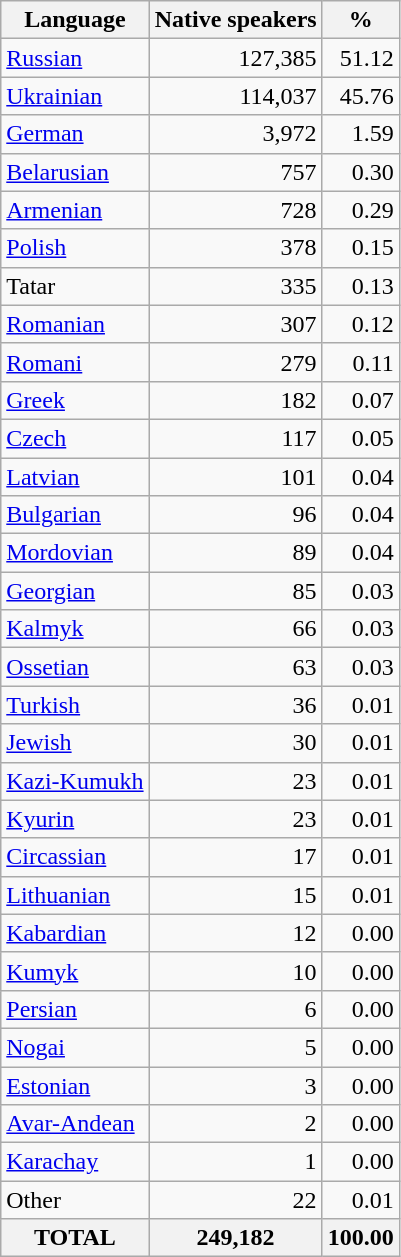<table class="wikitable sortable">
<tr>
<th>Language</th>
<th>Native speakers</th>
<th>%</th>
</tr>
<tr>
<td><a href='#'>Russian</a></td>
<td align="right">127,385</td>
<td align="right">51.12</td>
</tr>
<tr>
<td><a href='#'>Ukrainian</a></td>
<td align="right">114,037</td>
<td align="right">45.76</td>
</tr>
<tr>
<td><a href='#'>German</a></td>
<td align="right">3,972</td>
<td align="right">1.59</td>
</tr>
<tr>
<td><a href='#'>Belarusian</a></td>
<td align="right">757</td>
<td align="right">0.30</td>
</tr>
<tr>
<td><a href='#'>Armenian</a></td>
<td align="right">728</td>
<td align="right">0.29</td>
</tr>
<tr>
<td><a href='#'>Polish</a></td>
<td align="right">378</td>
<td align="right">0.15</td>
</tr>
<tr>
<td>Tatar</td>
<td align="right">335</td>
<td align="right">0.13</td>
</tr>
<tr>
<td><a href='#'>Romanian</a></td>
<td align="right">307</td>
<td align="right">0.12</td>
</tr>
<tr>
<td><a href='#'>Romani</a></td>
<td align="right">279</td>
<td align="right">0.11</td>
</tr>
<tr>
<td><a href='#'>Greek</a></td>
<td align="right">182</td>
<td align="right">0.07</td>
</tr>
<tr>
<td><a href='#'>Czech</a></td>
<td align="right">117</td>
<td align="right">0.05</td>
</tr>
<tr>
<td><a href='#'>Latvian</a></td>
<td align="right">101</td>
<td align="right">0.04</td>
</tr>
<tr>
<td><a href='#'>Bulgarian</a></td>
<td align="right">96</td>
<td align="right">0.04</td>
</tr>
<tr>
<td><a href='#'>Mordovian</a></td>
<td align="right">89</td>
<td align="right">0.04</td>
</tr>
<tr>
<td><a href='#'>Georgian</a></td>
<td align="right">85</td>
<td align="right">0.03</td>
</tr>
<tr>
<td><a href='#'>Kalmyk</a></td>
<td align="right">66</td>
<td align="right">0.03</td>
</tr>
<tr>
<td><a href='#'>Ossetian</a></td>
<td align="right">63</td>
<td align="right">0.03</td>
</tr>
<tr>
<td><a href='#'>Turkish</a></td>
<td align="right">36</td>
<td align="right">0.01</td>
</tr>
<tr>
<td><a href='#'>Jewish</a></td>
<td align="right">30</td>
<td align="right">0.01</td>
</tr>
<tr>
<td><a href='#'>Kazi-Kumukh</a></td>
<td align="right">23</td>
<td align="right">0.01</td>
</tr>
<tr>
<td><a href='#'>Kyurin</a></td>
<td align="right">23</td>
<td align="right">0.01</td>
</tr>
<tr>
<td><a href='#'>Circassian</a></td>
<td align="right">17</td>
<td align="right">0.01</td>
</tr>
<tr>
<td><a href='#'>Lithuanian</a></td>
<td align="right">15</td>
<td align="right">0.01</td>
</tr>
<tr>
<td><a href='#'>Kabardian</a></td>
<td align="right">12</td>
<td align="right">0.00</td>
</tr>
<tr>
<td><a href='#'>Kumyk</a></td>
<td align="right">10</td>
<td align="right">0.00</td>
</tr>
<tr>
<td><a href='#'>Persian</a></td>
<td align="right">6</td>
<td align="right">0.00</td>
</tr>
<tr>
<td><a href='#'>Nogai</a></td>
<td align="right">5</td>
<td align="right">0.00</td>
</tr>
<tr>
<td><a href='#'>Estonian</a></td>
<td align="right">3</td>
<td align="right">0.00</td>
</tr>
<tr>
<td><a href='#'>Avar-Andean</a></td>
<td align="right">2</td>
<td align="right">0.00</td>
</tr>
<tr>
<td><a href='#'>Karachay</a></td>
<td align="right">1</td>
<td align="right">0.00</td>
</tr>
<tr>
<td>Other</td>
<td align="right">22</td>
<td align="right">0.01</td>
</tr>
<tr>
<th>TOTAL</th>
<th>249,182</th>
<th>100.00</th>
</tr>
</table>
